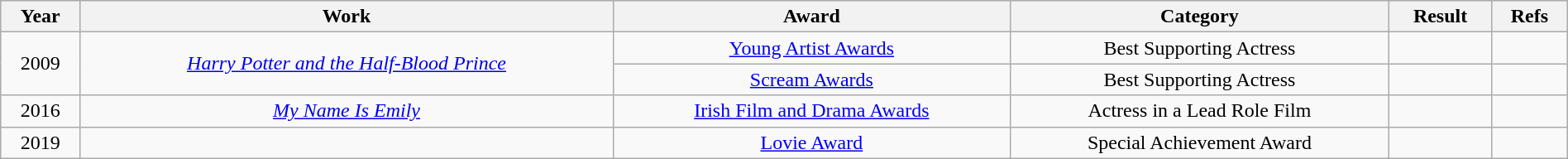<table class="wikitable sortable" style="text-align:center; width:100%">
<tr>
<th>Year</th>
<th>Work</th>
<th>Award</th>
<th>Category</th>
<th>Result</th>
<th class="unsortable">Refs</th>
</tr>
<tr>
<td rowspan=2>2009</td>
<td rowspan=2><em><a href='#'>Harry Potter and the Half-Blood Prince</a></em></td>
<td><a href='#'>Young Artist Awards</a></td>
<td>Best Supporting Actress</td>
<td></td>
</tr>
<tr>
<td><a href='#'>Scream Awards</a></td>
<td>Best Supporting Actress</td>
<td></td>
<td style="text-align:center;"></td>
</tr>
<tr>
<td>2016</td>
<td><em><a href='#'>My Name Is Emily</a></em></td>
<td><a href='#'>Irish Film and Drama Awards</a></td>
<td>Actress in a Lead Role Film</td>
<td></td>
<td style="text-align:center;"></td>
</tr>
<tr>
<td>2019</td>
<td></td>
<td><a href='#'>Lovie Award</a></td>
<td>Special Achievement Award</td>
<td></td>
<td></td>
</tr>
</table>
